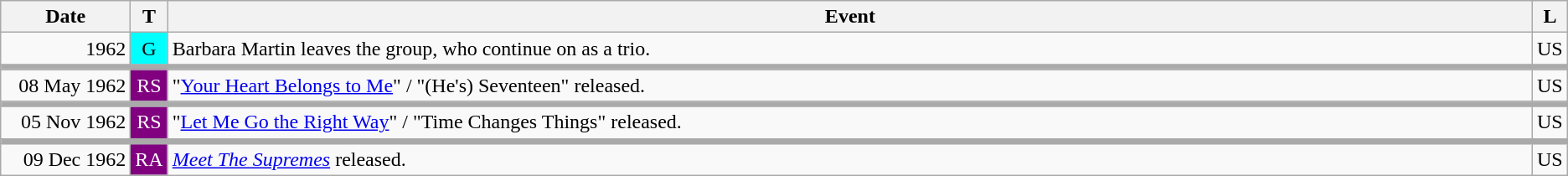<table class="wikitable" style="text-align: center">
<tr>
<th style="width:12ch">Date</th>
<th style="width:1%">T</th>
<th>Event</th>
<th style="width:2%">L</th>
</tr>
<tr>
<td style="text-align: right">1962</td>
<td style="background:aqua">G</td>
<td style="text-align:left;">Barbara Martin leaves the group, who continue on as a trio.</td>
<td>US</td>
</tr>
<tr>
<td colspan="6" style="background: #aaa; height: 3px; padding: 0 !important"></td>
</tr>
<tr>
<td style="text-align: right">08 May 1962</td>
<td style="background:purple; color: white">RS</td>
<td style="text-align:left;">"<a href='#'>Your Heart Belongs to Me</a>" / "(He's) Seventeen" released.</td>
<td>US</td>
</tr>
<tr>
<td colspan="6" style="background: #aaa; height: 3px; padding: 0 !important"></td>
</tr>
<tr>
<td style="text-align: right">05 Nov 1962</td>
<td style="background:purple; color: white">RS</td>
<td style="text-align:left;">"<a href='#'>Let Me Go the Right Way</a>" / "Time Changes Things" released.</td>
<td>US</td>
</tr>
<tr>
<td colspan="6" style="background: #aaa; height: 3px; padding: 0 !important"></td>
</tr>
<tr>
<td style="text-align: right">09 Dec 1962</td>
<td style="background:purple; color: white">RA</td>
<td style="text-align:left;"><em><a href='#'>Meet The Supremes</a></em> released.</td>
<td>US</td>
</tr>
</table>
